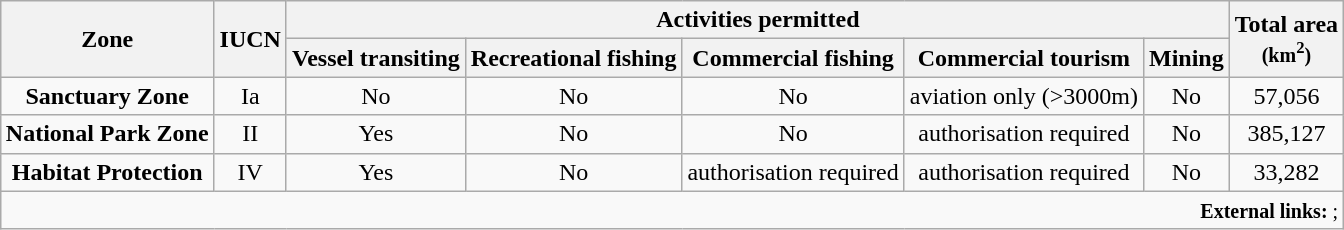<table class="wikitable" style="text-align:center; margin-left:auto; margin-right:auto; border:none;">
<tr>
<th rowspan=2>Zone</th>
<th rowspan=2>IUCN</th>
<th colspan=5>Activities permitted</th>
<th rowspan=2>Total area<br><small>(km<sup>2</sup>)</small></th>
</tr>
<tr>
<th>Vessel transiting</th>
<th>Recreational fishing</th>
<th>Commercial fishing</th>
<th>Commercial tourism</th>
<th>Mining</th>
</tr>
<tr>
<td><strong>Sanctuary Zone</strong></td>
<td>Ia</td>
<td>No</td>
<td>No</td>
<td>No</td>
<td>aviation only (>3000m)</td>
<td>No</td>
<td>57,056</td>
</tr>
<tr>
<td><strong>National Park Zone</strong></td>
<td>II</td>
<td>Yes</td>
<td>No</td>
<td>No</td>
<td>authorisation required</td>
<td>No</td>
<td>385,127</td>
</tr>
<tr>
<td><strong>Habitat Protection</strong></td>
<td>IV</td>
<td>Yes</td>
<td>No</td>
<td>authorisation required</td>
<td>authorisation required</td>
<td>No</td>
<td>33,282</td>
</tr>
<tr>
<td colspan="99" style="text-align:right"><small><strong>External links:</strong> ;</small></td>
</tr>
</table>
